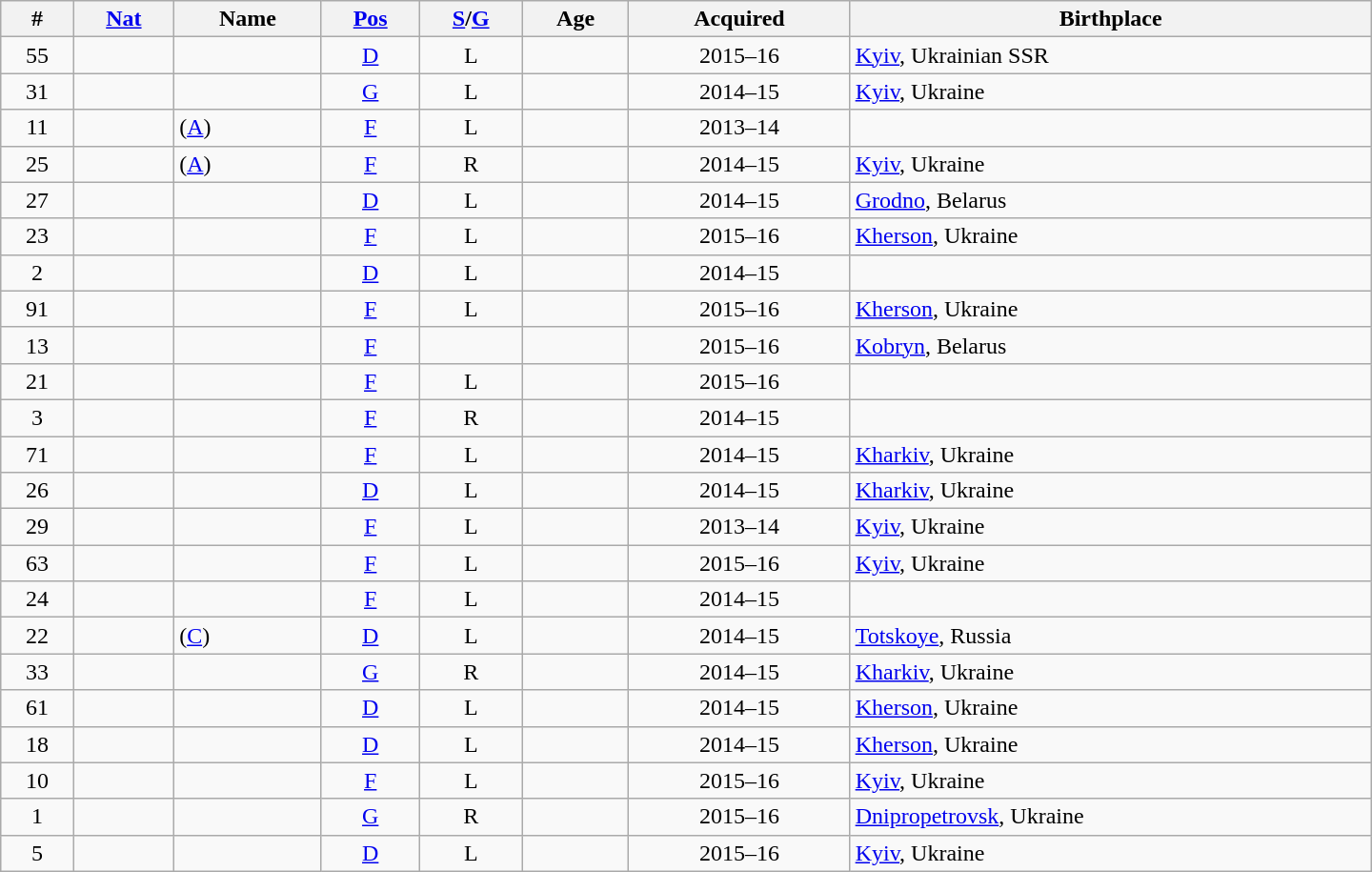<table class="wikitable sortable" style="width:60em; text-align: center">
<tr>
<th>#</th>
<th><a href='#'>Nat</a></th>
<th>Name</th>
<th><a href='#'>Pos</a></th>
<th><a href='#'>S</a>/<a href='#'>G</a></th>
<th>Age</th>
<th>Acquired</th>
<th>Birthplace</th>
</tr>
<tr>
<td>55</td>
<td></td>
<td align="left"></td>
<td><a href='#'>D</a></td>
<td>L</td>
<td></td>
<td>2015–16</td>
<td align="left"><a href='#'>Kyiv</a>, Ukrainian SSR</td>
</tr>
<tr>
<td>31</td>
<td></td>
<td align="left"></td>
<td><a href='#'>G</a></td>
<td>L</td>
<td></td>
<td>2014–15</td>
<td align="left"><a href='#'>Kyiv</a>, Ukraine</td>
</tr>
<tr>
<td>11</td>
<td></td>
<td align="left"> (<a href='#'>A</a>)</td>
<td><a href='#'>F</a></td>
<td>L</td>
<td></td>
<td>2013–14</td>
<td align="left"></td>
</tr>
<tr>
<td>25</td>
<td></td>
<td align="left"> (<a href='#'>A</a>)</td>
<td><a href='#'>F</a></td>
<td>R</td>
<td></td>
<td>2014–15</td>
<td align="left"><a href='#'>Kyiv</a>, Ukraine</td>
</tr>
<tr>
<td>27</td>
<td></td>
<td align="left"></td>
<td><a href='#'>D</a></td>
<td>L</td>
<td></td>
<td>2014–15</td>
<td align="left"><a href='#'>Grodno</a>, Belarus</td>
</tr>
<tr>
<td>23</td>
<td></td>
<td align="left"></td>
<td><a href='#'>F</a></td>
<td>L</td>
<td></td>
<td>2015–16</td>
<td align="left"><a href='#'>Kherson</a>, Ukraine</td>
</tr>
<tr>
<td>2</td>
<td></td>
<td align="left"></td>
<td><a href='#'>D</a></td>
<td>L</td>
<td></td>
<td>2014–15</td>
<td align="left"></td>
</tr>
<tr>
<td>91</td>
<td></td>
<td align="left"></td>
<td><a href='#'>F</a></td>
<td>L</td>
<td></td>
<td>2015–16</td>
<td align="left"><a href='#'>Kherson</a>, Ukraine</td>
</tr>
<tr>
<td>13</td>
<td></td>
<td align="left"></td>
<td><a href='#'>F</a></td>
<td></td>
<td></td>
<td>2015–16</td>
<td align="left"><a href='#'>Kobryn</a>, Belarus</td>
</tr>
<tr>
<td>21</td>
<td></td>
<td align="left"></td>
<td><a href='#'>F</a></td>
<td>L</td>
<td></td>
<td>2015–16</td>
<td align="left"></td>
</tr>
<tr>
<td>3</td>
<td></td>
<td align="left"></td>
<td><a href='#'>F</a></td>
<td>R</td>
<td></td>
<td>2014–15</td>
<td align="left"></td>
</tr>
<tr>
<td>71</td>
<td></td>
<td align="left"></td>
<td><a href='#'>F</a></td>
<td>L</td>
<td></td>
<td>2014–15</td>
<td align="left"><a href='#'>Kharkiv</a>, Ukraine</td>
</tr>
<tr>
<td>26</td>
<td></td>
<td align="left"></td>
<td><a href='#'>D</a></td>
<td>L</td>
<td></td>
<td>2014–15</td>
<td align="left"><a href='#'>Kharkiv</a>, Ukraine</td>
</tr>
<tr>
<td>29</td>
<td></td>
<td align="left"></td>
<td><a href='#'>F</a></td>
<td>L</td>
<td></td>
<td>2013–14</td>
<td align="left"><a href='#'>Kyiv</a>, Ukraine</td>
</tr>
<tr>
<td>63</td>
<td></td>
<td align="left"></td>
<td><a href='#'>F</a></td>
<td>L</td>
<td></td>
<td>2015–16</td>
<td align="left"><a href='#'>Kyiv</a>, Ukraine</td>
</tr>
<tr>
<td>24</td>
<td></td>
<td align="left"></td>
<td><a href='#'>F</a></td>
<td>L</td>
<td></td>
<td>2014–15</td>
<td align="left"></td>
</tr>
<tr>
<td>22</td>
<td></td>
<td align="left"> (<a href='#'>C</a>)</td>
<td><a href='#'>D</a></td>
<td>L</td>
<td></td>
<td>2014–15</td>
<td align="left"><a href='#'>Totskoye</a>, Russia</td>
</tr>
<tr>
<td>33</td>
<td></td>
<td align="left"></td>
<td><a href='#'>G</a></td>
<td>R</td>
<td></td>
<td>2014–15</td>
<td align="left"><a href='#'>Kharkiv</a>, Ukraine</td>
</tr>
<tr>
<td>61</td>
<td></td>
<td align="left"></td>
<td><a href='#'>D</a></td>
<td>L</td>
<td></td>
<td>2014–15</td>
<td align="left"><a href='#'>Kherson</a>, Ukraine</td>
</tr>
<tr>
<td>18</td>
<td></td>
<td align="left"></td>
<td><a href='#'>D</a></td>
<td>L</td>
<td></td>
<td>2014–15</td>
<td align="left"><a href='#'>Kherson</a>, Ukraine</td>
</tr>
<tr>
<td>10</td>
<td></td>
<td align="left"></td>
<td><a href='#'>F</a></td>
<td>L</td>
<td></td>
<td>2015–16</td>
<td align="left"><a href='#'>Kyiv</a>, Ukraine</td>
</tr>
<tr>
<td>1</td>
<td></td>
<td align="left"></td>
<td><a href='#'>G</a></td>
<td>R</td>
<td></td>
<td>2015–16</td>
<td align="left"><a href='#'>Dnipropetrovsk</a>, Ukraine</td>
</tr>
<tr>
<td>5</td>
<td></td>
<td align="left"></td>
<td><a href='#'>D</a></td>
<td>L</td>
<td></td>
<td>2015–16</td>
<td align="left"><a href='#'>Kyiv</a>, Ukraine</td>
</tr>
</table>
